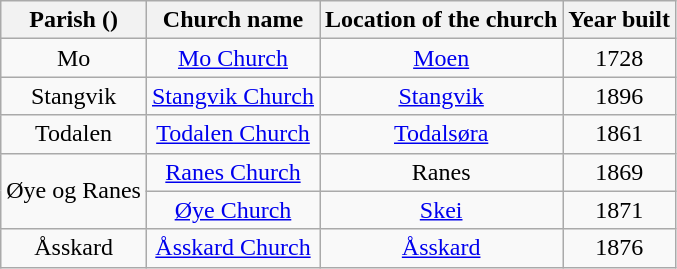<table class="wikitable" style="text-align:center">
<tr>
<th>Parish ()</th>
<th>Church name</th>
<th>Location of the church</th>
<th>Year built</th>
</tr>
<tr>
<td>Mo</td>
<td><a href='#'>Mo Church</a></td>
<td><a href='#'>Moen</a></td>
<td>1728</td>
</tr>
<tr>
<td>Stangvik</td>
<td><a href='#'>Stangvik Church</a></td>
<td><a href='#'>Stangvik</a></td>
<td>1896</td>
</tr>
<tr>
<td>Todalen</td>
<td><a href='#'>Todalen Church</a></td>
<td><a href='#'>Todalsøra</a></td>
<td>1861</td>
</tr>
<tr>
<td rowspan="2">Øye og Ranes</td>
<td><a href='#'>Ranes Church</a></td>
<td>Ranes</td>
<td>1869</td>
</tr>
<tr>
<td><a href='#'>Øye Church</a></td>
<td><a href='#'>Skei</a></td>
<td>1871</td>
</tr>
<tr>
<td>Åsskard</td>
<td><a href='#'>Åsskard Church</a></td>
<td><a href='#'>Åsskard</a></td>
<td>1876</td>
</tr>
</table>
